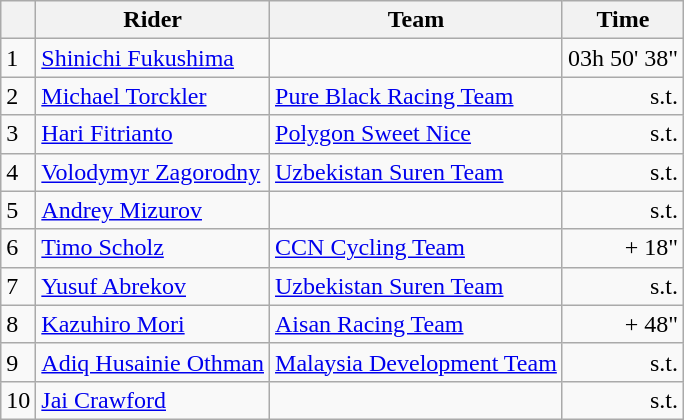<table class=wikitable>
<tr>
<th></th>
<th>Rider</th>
<th>Team</th>
<th>Time</th>
</tr>
<tr>
<td>1</td>
<td> <a href='#'>Shinichi Fukushima</a> </td>
<td></td>
<td align=right>03h 50' 38"</td>
</tr>
<tr>
<td>2</td>
<td> <a href='#'>Michael Torckler</a></td>
<td><a href='#'>Pure Black Racing Team</a></td>
<td align=right>s.t.</td>
</tr>
<tr>
<td>3</td>
<td> <a href='#'>Hari Fitrianto</a></td>
<td><a href='#'>Polygon Sweet Nice</a></td>
<td align=right>s.t.</td>
</tr>
<tr>
<td>4</td>
<td> <a href='#'>Volodymyr Zagorodny</a></td>
<td><a href='#'>Uzbekistan Suren Team</a></td>
<td align=right>s.t.</td>
</tr>
<tr>
<td>5</td>
<td> <a href='#'>Andrey Mizurov</a></td>
<td></td>
<td align=right>s.t.</td>
</tr>
<tr>
<td>6</td>
<td> <a href='#'>Timo Scholz</a></td>
<td><a href='#'>CCN Cycling Team</a></td>
<td align=right>+ 18"</td>
</tr>
<tr>
<td>7</td>
<td> <a href='#'>Yusuf Abrekov</a></td>
<td><a href='#'>Uzbekistan Suren Team</a></td>
<td align=right>s.t.</td>
</tr>
<tr>
<td>8</td>
<td> <a href='#'>Kazuhiro Mori</a></td>
<td><a href='#'>Aisan Racing Team</a></td>
<td align=right>+ 48"</td>
</tr>
<tr>
<td>9</td>
<td> <a href='#'>Adiq Husainie Othman</a> </td>
<td><a href='#'>Malaysia Development Team</a></td>
<td align=right>s.t.</td>
</tr>
<tr>
<td>10</td>
<td> <a href='#'>Jai Crawford</a></td>
<td></td>
<td align=right>s.t.</td>
</tr>
</table>
